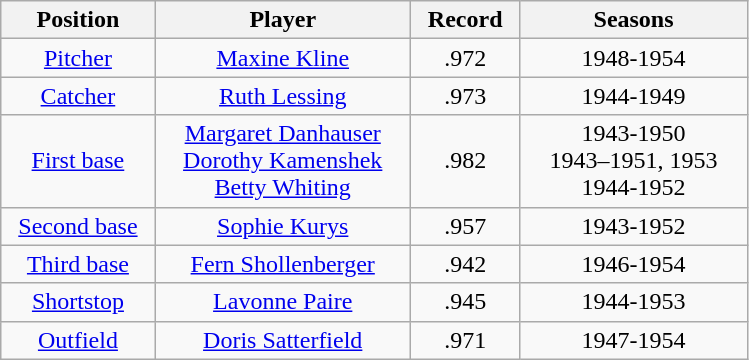<table class="wikitable">
<tr>
<th>Position</th>
<th>Player</th>
<th>  Record  </th>
<th>Seasons</th>
</tr>
<tr align=center>
<td><a href='#'>Pitcher</a></td>
<td><a href='#'>Maxine Kline</a></td>
<td>.972</td>
<td>1948-1954</td>
</tr>
<tr align=center>
<td><a href='#'>Catcher</a></td>
<td><a href='#'>Ruth Lessing</a></td>
<td>.973</td>
<td>1944-1949</td>
</tr>
<tr align=center>
<td><a href='#'>First base</a></td>
<td>    <a href='#'>Margaret Danhauser</a>     <br><a href='#'>Dorothy Kamenshek</a><br><a href='#'>Betty Whiting</a></td>
<td>.982</td>
<td>1943-1950<br>     1943–1951, 1953     <br>1944-1952</td>
</tr>
<tr align=center>
<td>  <a href='#'>Second base</a>  </td>
<td><a href='#'>Sophie Kurys</a></td>
<td>.957</td>
<td>1943-1952</td>
</tr>
<tr align=center>
<td><a href='#'>Third base</a></td>
<td><a href='#'>Fern Shollenberger</a></td>
<td>.942</td>
<td>1946-1954</td>
</tr>
<tr align=center>
<td><a href='#'>Shortstop</a></td>
<td><a href='#'>Lavonne Paire</a></td>
<td>.945</td>
<td>1944-1953</td>
</tr>
<tr align=center>
<td><a href='#'>Outfield</a></td>
<td><a href='#'>Doris Satterfield</a></td>
<td>.971</td>
<td>1947-1954</td>
</tr>
</table>
